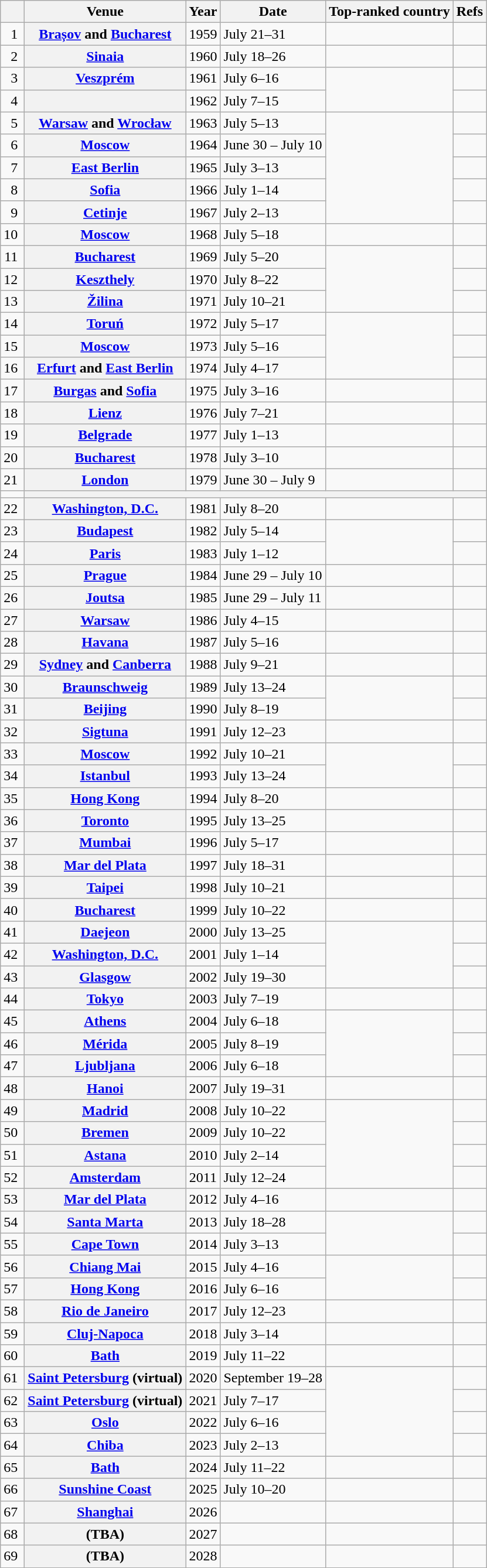<table class="wikitable sortable plainrowheaders">
<tr>
<th scope=col></th>
<th scope=col>Venue</th>
<th scope=col>Year</th>
<th class="unsortable" scope=col>Date</th>
<th scope=col>Top-ranked country</th>
<th class="unsortable" scope=col>Refs</th>
</tr>
<tr>
<td align=right>1 </td>
<th scope=row> <a href='#'>Brașov</a> and <a href='#'>Bucharest</a></th>
<td align=center>1959</td>
<td>July 21–31</td>
<td></td>
<td align=center></td>
</tr>
<tr>
<td align=right>2 </td>
<th scope=row> <a href='#'>Sinaia</a></th>
<td align=center>1960</td>
<td>July 18–26</td>
<td></td>
<td align=center></td>
</tr>
<tr>
<td align=right>3 </td>
<th scope=row> <a href='#'>Veszprém</a></th>
<td align=center>1961</td>
<td>July 6–16</td>
<td rowspan="2"></td>
<td align=center></td>
</tr>
<tr>
<td align=right>4 </td>
<th scope=row> </th>
<td align=center>1962</td>
<td>July 7–15</td>
<td align=center></td>
</tr>
<tr>
<td align=right>5 </td>
<th scope=row> <a href='#'>Warsaw</a> and <a href='#'>Wrocław</a></th>
<td align=center>1963</td>
<td>July 5–13</td>
<td rowspan="5"></td>
<td align=center></td>
</tr>
<tr>
<td align=right>6 </td>
<th scope=row> <a href='#'>Moscow</a></th>
<td align=center>1964</td>
<td>June 30 – July 10</td>
<td align=center></td>
</tr>
<tr>
<td align=right>7 </td>
<th scope=row> <a href='#'>East Berlin</a></th>
<td align=center>1965</td>
<td>July 3–13</td>
<td align=center></td>
</tr>
<tr>
<td align=right>8 </td>
<th scope=row> <a href='#'>Sofia</a></th>
<td align=center>1966</td>
<td>July 1–14</td>
<td align=center></td>
</tr>
<tr>
<td align=right>9 </td>
<th scope=row> <a href='#'>Cetinje</a></th>
<td align=center>1967</td>
<td>July 2–13</td>
<td align=center></td>
</tr>
<tr>
<td align=right>10 </td>
<th scope=row> <a href='#'>Moscow</a></th>
<td align=center>1968</td>
<td>July 5–18</td>
<td></td>
<td align=center></td>
</tr>
<tr>
<td align=right>11 </td>
<th scope=row> <a href='#'>Bucharest</a></th>
<td align=center>1969</td>
<td>July 5–20</td>
<td rowspan="3"></td>
<td align=center></td>
</tr>
<tr>
<td align=right>12 </td>
<th scope=row> <a href='#'>Keszthely</a></th>
<td align=center>1970</td>
<td>July 8–22</td>
<td align=center></td>
</tr>
<tr>
<td align=right>13 </td>
<th scope=row> <a href='#'>Žilina</a></th>
<td align=center>1971</td>
<td>July 10–21</td>
<td align=center></td>
</tr>
<tr>
<td align=right>14 </td>
<th scope=row> <a href='#'>Toruń</a></th>
<td align=center>1972</td>
<td>July 5–17</td>
<td rowspan="3"></td>
<td align=center></td>
</tr>
<tr>
<td align=right>15 </td>
<th scope=row> <a href='#'>Moscow</a></th>
<td align=center>1973</td>
<td>July 5–16</td>
<td align=center></td>
</tr>
<tr>
<td align=right>16 </td>
<th scope=row> <a href='#'>Erfurt</a> and <a href='#'>East Berlin</a></th>
<td align=center>1974</td>
<td>July 4–17</td>
<td align=center></td>
</tr>
<tr>
<td align=right>17 </td>
<th scope=row> <a href='#'>Burgas</a> and <a href='#'>Sofia</a></th>
<td align=center>1975</td>
<td>July 3–16</td>
<td></td>
<td align=center></td>
</tr>
<tr>
<td align=right>18 </td>
<th scope=row> <a href='#'>Lienz</a></th>
<td align=center>1976</td>
<td>July 7–21</td>
<td></td>
<td align=center></td>
</tr>
<tr>
<td align=right>19 </td>
<th scope=row> <a href='#'>Belgrade</a></th>
<td align=center>1977</td>
<td>July 1–13</td>
<td></td>
<td align=center></td>
</tr>
<tr>
<td align=right>20 </td>
<th scope=row> <a href='#'>Bucharest</a></th>
<td align=center>1978</td>
<td>July 3–10</td>
<td></td>
<td align=center></td>
</tr>
<tr>
<td align=right>21 </td>
<th scope=row> <a href='#'>London</a></th>
<td align=center>1979</td>
<td>June 30 – July 9</td>
<td></td>
<td align=center></td>
</tr>
<tr>
<td align=right></td>
<th scope=row colspan=5></th>
</tr>
<tr>
<td align=right>22 </td>
<th scope=row> <a href='#'>Washington, D.C.</a></th>
<td align=center>1981</td>
<td>July 8–20</td>
<td></td>
<td align=center></td>
</tr>
<tr>
<td align=right>23 </td>
<th scope=row> <a href='#'>Budapest</a></th>
<td align=center>1982</td>
<td>July 5–14</td>
<td rowspan="2"></td>
<td align=center></td>
</tr>
<tr>
<td align=right>24 </td>
<th scope=row> <a href='#'>Paris</a></th>
<td align=center>1983</td>
<td>July 1–12</td>
<td align=center></td>
</tr>
<tr>
<td align=right>25 </td>
<th scope=row> <a href='#'>Prague</a></th>
<td align=center>1984</td>
<td>June 29 – July 10</td>
<td></td>
<td align=center></td>
</tr>
<tr>
<td align=right>26 </td>
<th scope=row> <a href='#'>Joutsa</a></th>
<td align=center>1985</td>
<td>June 29 – July 11</td>
<td></td>
<td align=center></td>
</tr>
<tr>
<td align=right>27 </td>
<th scope=row> <a href='#'>Warsaw</a></th>
<td align=center>1986</td>
<td>July 4–15</td>
<td><br></td>
<td align=center></td>
</tr>
<tr>
<td align=right>28 </td>
<th scope=row> <a href='#'>Havana</a></th>
<td align=center>1987</td>
<td>July 5–16</td>
<td></td>
<td align=center></td>
</tr>
<tr>
<td align=right>29 </td>
<th scope=row> <a href='#'>Sydney</a> and <a href='#'>Canberra</a></th>
<td align=center>1988</td>
<td>July 9–21</td>
<td></td>
<td align=center></td>
</tr>
<tr>
<td align=right>30 </td>
<th scope=row> <a href='#'>Braunschweig</a></th>
<td align=center>1989</td>
<td>July 13–24</td>
<td rowspan="2"></td>
<td align=center></td>
</tr>
<tr>
<td align=right>31 </td>
<th scope=row> <a href='#'>Beijing</a></th>
<td align=center>1990</td>
<td>July 8–19</td>
<td align=center></td>
</tr>
<tr>
<td align=right>32 </td>
<th scope=row> <a href='#'>Sigtuna</a></th>
<td align=center>1991</td>
<td>July 12–23</td>
<td></td>
<td align=center></td>
</tr>
<tr>
<td align=right>33 </td>
<th scope=row> <a href='#'>Moscow</a></th>
<td align=center>1992</td>
<td>July 10–21</td>
<td rowspan="2"></td>
<td align=center></td>
</tr>
<tr>
<td align=right>34 </td>
<th scope=row> <a href='#'>Istanbul</a></th>
<td align=center>1993</td>
<td>July 13–24</td>
<td align=center></td>
</tr>
<tr>
<td align=right>35 </td>
<th scope=row> <a href='#'>Hong Kong</a></th>
<td align=center>1994</td>
<td>July 8–20</td>
<td></td>
<td align=center></td>
</tr>
<tr>
<td align=right>36 </td>
<th scope=row> <a href='#'>Toronto</a></th>
<td align=center>1995</td>
<td>July 13–25</td>
<td></td>
<td align=center></td>
</tr>
<tr>
<td align=right>37 </td>
<th scope=row> <a href='#'>Mumbai</a></th>
<td align=center>1996</td>
<td>July 5–17</td>
<td></td>
<td align=center></td>
</tr>
<tr>
<td align=right>38 </td>
<th scope=row> <a href='#'>Mar del Plata</a></th>
<td align=center>1997</td>
<td>July 18–31</td>
<td></td>
<td align=center></td>
</tr>
<tr>
<td align=right>39 </td>
<th scope=row> <a href='#'>Taipei</a></th>
<td align=center>1998</td>
<td>July 10–21</td>
<td></td>
<td align=center></td>
</tr>
<tr>
<td align=right>40 </td>
<th scope=row> <a href='#'>Bucharest</a></th>
<td align=center>1999</td>
<td>July 10–22</td>
<td><br></td>
<td align=center></td>
</tr>
<tr>
<td align=right>41 </td>
<th scope=row> <a href='#'>Daejeon</a></th>
<td align=center>2000</td>
<td>July 13–25</td>
<td rowspan="3"></td>
<td align=center></td>
</tr>
<tr>
<td align=right>42 </td>
<th scope=row> <a href='#'>Washington, D.C.</a></th>
<td align=center>2001</td>
<td>July 1–14</td>
<td align=center></td>
</tr>
<tr>
<td align=right>43 </td>
<th scope=row> <a href='#'>Glasgow</a></th>
<td align=center>2002</td>
<td>July 19–30</td>
<td align=center></td>
</tr>
<tr>
<td align=right>44 </td>
<th scope=row> <a href='#'>Tokyo</a></th>
<td align=center>2003</td>
<td>July 7–19</td>
<td></td>
<td align=center></td>
</tr>
<tr>
<td align=right>45 </td>
<th scope=row> <a href='#'>Athens</a></th>
<td align=center>2004</td>
<td>July 6–18</td>
<td rowspan="3"></td>
<td align=center></td>
</tr>
<tr>
<td align=right>46 </td>
<th scope=row> <a href='#'>Mérida</a></th>
<td align=center>2005</td>
<td>July 8–19</td>
<td align=center></td>
</tr>
<tr>
<td align=right>47 </td>
<th scope=row> <a href='#'>Ljubljana</a></th>
<td align=center>2006</td>
<td>July 6–18</td>
<td align=center></td>
</tr>
<tr>
<td align=right>48 </td>
<th scope=row> <a href='#'>Hanoi</a></th>
<td align=center>2007</td>
<td>July 19–31</td>
<td></td>
<td align=center></td>
</tr>
<tr>
<td align=right>49 </td>
<th scope=row> <a href='#'>Madrid</a></th>
<td align=center>2008</td>
<td>July 10–22</td>
<td rowspan="4"></td>
<td align=center></td>
</tr>
<tr>
<td align=right>50 </td>
<th scope=row> <a href='#'>Bremen</a></th>
<td align=center>2009</td>
<td>July 10–22</td>
<td align=center></td>
</tr>
<tr>
<td align=right>51 </td>
<th scope=row> <a href='#'>Astana</a></th>
<td align=center>2010</td>
<td>July 2–14</td>
<td align=center></td>
</tr>
<tr>
<td align=right>52 </td>
<th scope=row> <a href='#'>Amsterdam</a></th>
<td align=center>2011</td>
<td>July 12–24</td>
<td align=center></td>
</tr>
<tr>
<td align=right>53 </td>
<th scope=row> <a href='#'>Mar del Plata</a></th>
<td align=center>2012</td>
<td>July 4–16</td>
<td></td>
<td align=center></td>
</tr>
<tr>
<td align=right>54 </td>
<th scope=row> <a href='#'>Santa Marta</a></th>
<td align=center>2013</td>
<td>July 18–28</td>
<td rowspan="2"></td>
<td align=center></td>
</tr>
<tr>
<td align=right>55 </td>
<th scope=row> <a href='#'>Cape Town</a></th>
<td align=center>2014</td>
<td>July 3–13</td>
<td align=center></td>
</tr>
<tr>
<td align=right>56 </td>
<th scope=row> <a href='#'>Chiang Mai</a></th>
<td align=center>2015</td>
<td>July 4–16</td>
<td rowspan="2"></td>
<td align=center></td>
</tr>
<tr>
<td align=right>57 </td>
<th scope=row> <a href='#'>Hong Kong</a></th>
<td align=center>2016</td>
<td>July 6–16</td>
<td align=center></td>
</tr>
<tr>
<td align=right>58 </td>
<th scope=row> <a href='#'>Rio de Janeiro</a></th>
<td align=center>2017</td>
<td>July 12–23</td>
<td></td>
<td align=center></td>
</tr>
<tr>
<td align=right>59 </td>
<th scope=row> <a href='#'>Cluj-Napoca</a></th>
<td align=center>2018</td>
<td>July 3–14</td>
<td></td>
<td align=center></td>
</tr>
<tr>
<td align=right>60 </td>
<th scope=row> <a href='#'>Bath</a></th>
<td align=center>2019</td>
<td>July 11–22</td>
<td><br></td>
<td align=center></td>
</tr>
<tr>
<td align=right>61 </td>
<th scope=row> <a href='#'>Saint Petersburg</a> (virtual)</th>
<td align=center>2020</td>
<td>September 19–28</td>
<td rowspan="4"></td>
<td align=center></td>
</tr>
<tr>
<td align=right>62 </td>
<th scope=row> <a href='#'>Saint Petersburg</a> (virtual)</th>
<td align=center>2021</td>
<td>July 7–17</td>
<td align=center></td>
</tr>
<tr>
<td align=right>63 </td>
<th scope=row> <a href='#'>Oslo</a></th>
<td align=center>2022</td>
<td>July 6–16</td>
<td align=center></td>
</tr>
<tr>
<td align=right>64 </td>
<th scope=row> <a href='#'>Chiba</a></th>
<td align=center>2023</td>
<td>July 2–13</td>
<td align=center></td>
</tr>
<tr>
<td align=right>65 </td>
<th scope=row> <a href='#'>Bath</a></th>
<td align=center>2024</td>
<td>July 11–22</td>
<td></td>
<td align=center></td>
</tr>
<tr>
<td align=right>66 </td>
<th scope=row> <a href='#'>Sunshine Coast</a></th>
<td align=center>2025</td>
<td>July 10–20</td>
<td></td>
<td align=center></td>
</tr>
<tr>
<td align=right>67 </td>
<th scope=row> <a href='#'>Shanghai</a></th>
<td align=center>2026</td>
<td></td>
<td></td>
<td align=center></td>
</tr>
<tr>
<td align=right>68 </td>
<th scope=row> (TBA)</th>
<td align=center>2027</td>
<td></td>
<td></td>
<td align=center></td>
</tr>
<tr>
<td align=right>69 </td>
<th scope=row> (TBA)</th>
<td align=center>2028</td>
<td></td>
<td></td>
<td align=center></td>
</tr>
</table>
